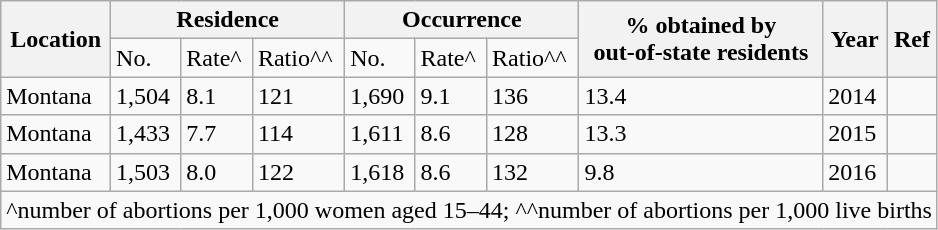<table class="wikitable">
<tr>
<th rowspan="2">Location</th>
<th colspan="3">Residence</th>
<th colspan="3">Occurrence</th>
<th rowspan="2">% obtained by<br>out-of-state residents</th>
<th rowspan="2">Year</th>
<th rowspan="2">Ref</th>
</tr>
<tr>
<td>No.</td>
<td>Rate^</td>
<td>Ratio^^</td>
<td>No.</td>
<td>Rate^</td>
<td>Ratio^^</td>
</tr>
<tr>
<td>Montana</td>
<td>1,504</td>
<td>8.1</td>
<td>121</td>
<td>1,690</td>
<td>9.1</td>
<td>136</td>
<td>13.4</td>
<td>2014</td>
<td></td>
</tr>
<tr>
<td>Montana</td>
<td>1,433</td>
<td>7.7</td>
<td>114</td>
<td>1,611</td>
<td>8.6</td>
<td>128</td>
<td>13.3</td>
<td>2015</td>
<td></td>
</tr>
<tr>
<td>Montana</td>
<td>1,503</td>
<td>8.0</td>
<td>122</td>
<td>1,618</td>
<td>8.6</td>
<td>132</td>
<td>9.8</td>
<td>2016</td>
<td></td>
</tr>
<tr>
<td colspan="10">^number of abortions per 1,000 women aged 15–44; ^^number of abortions per 1,000 live births</td>
</tr>
</table>
